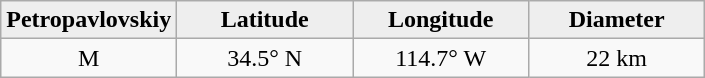<table class="wikitable">
<tr>
<th width="25%" style="background:#eeeeee;">Petropavlovskiy</th>
<th width="25%" style="background:#eeeeee;">Latitude</th>
<th width="25%" style="background:#eeeeee;">Longitude</th>
<th width="25%" style="background:#eeeeee;">Diameter</th>
</tr>
<tr>
<td align="center">M</td>
<td align="center">34.5° N</td>
<td align="center">114.7° W</td>
<td align="center">22 km</td>
</tr>
</table>
